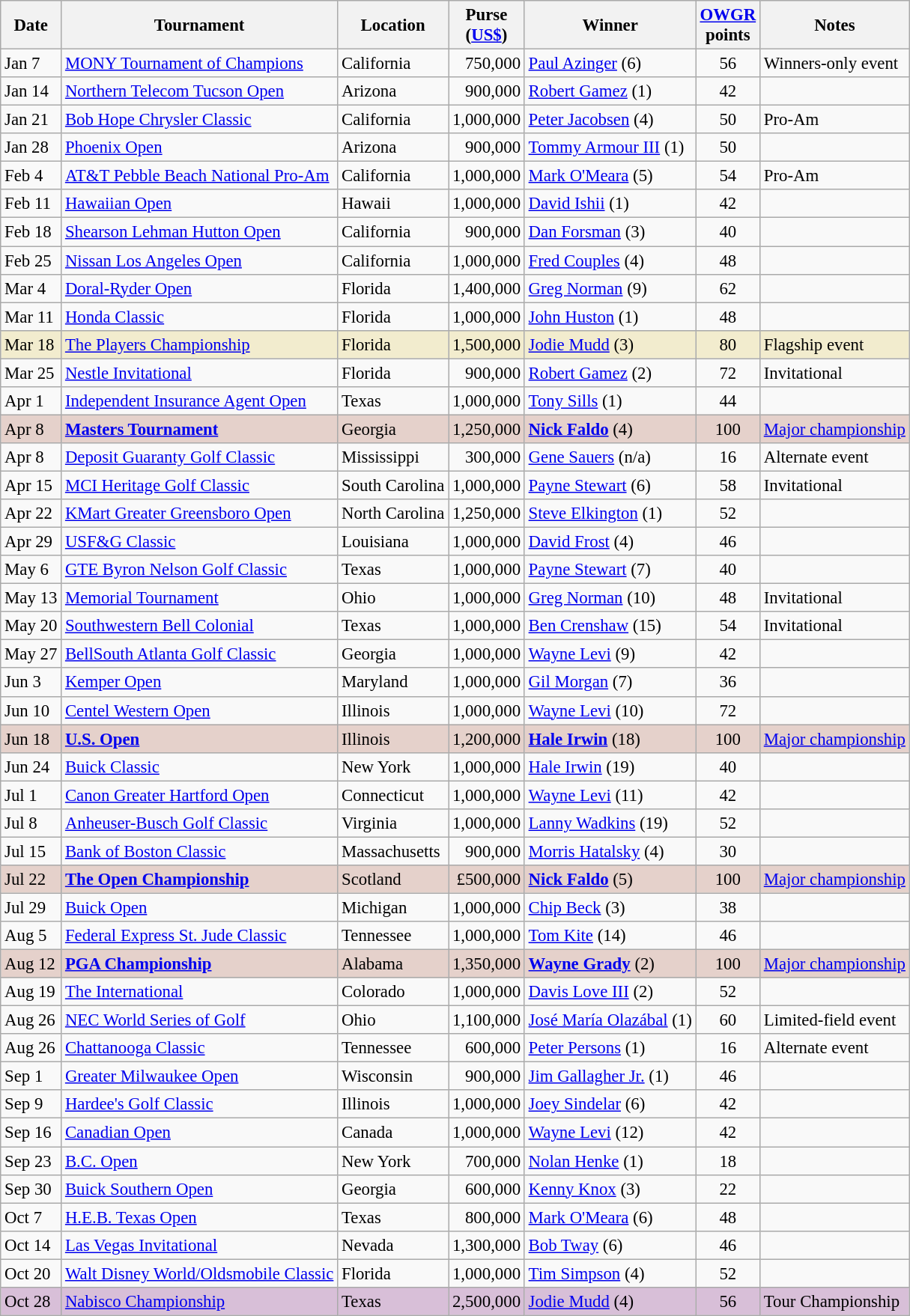<table class="wikitable" style="font-size:95%">
<tr>
<th>Date</th>
<th>Tournament</th>
<th>Location</th>
<th>Purse<br>(<a href='#'>US$</a>)</th>
<th>Winner</th>
<th><a href='#'>OWGR</a><br>points</th>
<th>Notes</th>
</tr>
<tr>
<td>Jan 7</td>
<td><a href='#'>MONY Tournament of Champions</a></td>
<td>California</td>
<td align=right>750,000</td>
<td> <a href='#'>Paul Azinger</a> (6)</td>
<td align=center>56</td>
<td>Winners-only event</td>
</tr>
<tr>
<td>Jan 14</td>
<td><a href='#'>Northern Telecom Tucson Open</a></td>
<td>Arizona</td>
<td align=right>900,000</td>
<td> <a href='#'>Robert Gamez</a> (1)</td>
<td align=center>42</td>
<td></td>
</tr>
<tr>
<td>Jan 21</td>
<td><a href='#'>Bob Hope Chrysler Classic</a></td>
<td>California</td>
<td align=right>1,000,000</td>
<td> <a href='#'>Peter Jacobsen</a> (4)</td>
<td align=center>50</td>
<td>Pro-Am</td>
</tr>
<tr>
<td>Jan 28</td>
<td><a href='#'>Phoenix Open</a></td>
<td>Arizona</td>
<td align=right>900,000</td>
<td> <a href='#'>Tommy Armour III</a> (1)</td>
<td align=center>50</td>
<td></td>
</tr>
<tr>
<td>Feb 4</td>
<td><a href='#'>AT&T Pebble Beach National Pro-Am</a></td>
<td>California</td>
<td align=right>1,000,000</td>
<td> <a href='#'>Mark O'Meara</a> (5)</td>
<td align=center>54</td>
<td>Pro-Am</td>
</tr>
<tr>
<td>Feb 11</td>
<td><a href='#'>Hawaiian Open</a></td>
<td>Hawaii</td>
<td align=right>1,000,000</td>
<td> <a href='#'>David Ishii</a> (1)</td>
<td align=center>42</td>
<td></td>
</tr>
<tr>
<td>Feb 18</td>
<td><a href='#'>Shearson Lehman Hutton Open</a></td>
<td>California</td>
<td align=right>900,000</td>
<td> <a href='#'>Dan Forsman</a> (3)</td>
<td align=center>40</td>
<td></td>
</tr>
<tr>
<td>Feb 25</td>
<td><a href='#'>Nissan Los Angeles Open</a></td>
<td>California</td>
<td align=right>1,000,000</td>
<td> <a href='#'>Fred Couples</a> (4)</td>
<td align=center>48</td>
<td></td>
</tr>
<tr>
<td>Mar 4</td>
<td><a href='#'>Doral-Ryder Open</a></td>
<td>Florida</td>
<td align=right>1,400,000</td>
<td> <a href='#'>Greg Norman</a> (9)</td>
<td align=center>62</td>
<td></td>
</tr>
<tr>
<td>Mar 11</td>
<td><a href='#'>Honda Classic</a></td>
<td>Florida</td>
<td align=right>1,000,000</td>
<td> <a href='#'>John Huston</a> (1)</td>
<td align=center>48</td>
<td></td>
</tr>
<tr style="background:#f2ecce;">
<td>Mar 18</td>
<td><a href='#'>The Players Championship</a></td>
<td>Florida</td>
<td align=right>1,500,000</td>
<td> <a href='#'>Jodie Mudd</a> (3)</td>
<td align=center>80</td>
<td>Flagship event</td>
</tr>
<tr>
<td>Mar 25</td>
<td><a href='#'>Nestle Invitational</a></td>
<td>Florida</td>
<td align=right>900,000</td>
<td> <a href='#'>Robert Gamez</a> (2)</td>
<td align=center>72</td>
<td>Invitational</td>
</tr>
<tr>
<td>Apr 1</td>
<td><a href='#'>Independent Insurance Agent Open</a></td>
<td>Texas</td>
<td align=right>1,000,000</td>
<td> <a href='#'>Tony Sills</a> (1)</td>
<td align=center>44</td>
<td></td>
</tr>
<tr style="background:#e5d1cb;">
<td>Apr 8</td>
<td><strong><a href='#'>Masters Tournament</a></strong></td>
<td>Georgia</td>
<td align=right>1,250,000</td>
<td> <strong><a href='#'>Nick Faldo</a></strong> (4)</td>
<td align=center>100</td>
<td><a href='#'>Major championship</a></td>
</tr>
<tr>
<td>Apr 8</td>
<td><a href='#'>Deposit Guaranty Golf Classic</a></td>
<td>Mississippi</td>
<td align=right>300,000</td>
<td> <a href='#'>Gene Sauers</a> (n/a)</td>
<td align=center>16</td>
<td>Alternate event</td>
</tr>
<tr>
<td>Apr 15</td>
<td><a href='#'>MCI Heritage Golf Classic</a></td>
<td>South Carolina</td>
<td align=right>1,000,000</td>
<td> <a href='#'>Payne Stewart</a> (6)</td>
<td align=center>58</td>
<td>Invitational</td>
</tr>
<tr>
<td>Apr 22</td>
<td><a href='#'>KMart Greater Greensboro Open</a></td>
<td>North Carolina</td>
<td align=right>1,250,000</td>
<td> <a href='#'>Steve Elkington</a> (1)</td>
<td align=center>52</td>
<td></td>
</tr>
<tr>
<td>Apr 29</td>
<td><a href='#'>USF&G Classic</a></td>
<td>Louisiana</td>
<td align=right>1,000,000</td>
<td> <a href='#'>David Frost</a> (4)</td>
<td align=center>46</td>
<td></td>
</tr>
<tr>
<td>May 6</td>
<td><a href='#'>GTE Byron Nelson Golf Classic</a></td>
<td>Texas</td>
<td align=right>1,000,000</td>
<td> <a href='#'>Payne Stewart</a> (7)</td>
<td align=center>40</td>
<td></td>
</tr>
<tr>
<td>May 13</td>
<td><a href='#'>Memorial Tournament</a></td>
<td>Ohio</td>
<td align=right>1,000,000</td>
<td> <a href='#'>Greg Norman</a> (10)</td>
<td align=center>48</td>
<td>Invitational</td>
</tr>
<tr>
<td>May 20</td>
<td><a href='#'>Southwestern Bell Colonial</a></td>
<td>Texas</td>
<td align=right>1,000,000</td>
<td> <a href='#'>Ben Crenshaw</a> (15)</td>
<td align=center>54</td>
<td>Invitational</td>
</tr>
<tr>
<td>May 27</td>
<td><a href='#'>BellSouth Atlanta Golf Classic</a></td>
<td>Georgia</td>
<td align=right>1,000,000</td>
<td> <a href='#'>Wayne Levi</a> (9)</td>
<td align=center>42</td>
<td></td>
</tr>
<tr>
<td>Jun 3</td>
<td><a href='#'>Kemper Open</a></td>
<td>Maryland</td>
<td align=right>1,000,000</td>
<td> <a href='#'>Gil Morgan</a> (7)</td>
<td align=center>36</td>
<td></td>
</tr>
<tr>
<td>Jun 10</td>
<td><a href='#'>Centel Western Open</a></td>
<td>Illinois</td>
<td align=right>1,000,000</td>
<td> <a href='#'>Wayne Levi</a> (10)</td>
<td align=center>72</td>
<td></td>
</tr>
<tr style="background:#e5d1cb;">
<td>Jun 18</td>
<td><strong><a href='#'>U.S. Open</a></strong></td>
<td>Illinois</td>
<td align=right>1,200,000</td>
<td> <strong><a href='#'>Hale Irwin</a></strong> (18)</td>
<td align=center>100</td>
<td><a href='#'>Major championship</a></td>
</tr>
<tr>
<td>Jun 24</td>
<td><a href='#'>Buick Classic</a></td>
<td>New York</td>
<td align=right>1,000,000</td>
<td> <a href='#'>Hale Irwin</a> (19)</td>
<td align=center>40</td>
<td></td>
</tr>
<tr>
<td>Jul 1</td>
<td><a href='#'>Canon Greater Hartford Open</a></td>
<td>Connecticut</td>
<td align=right>1,000,000</td>
<td> <a href='#'>Wayne Levi</a> (11)</td>
<td align=center>42</td>
<td></td>
</tr>
<tr>
<td>Jul 8</td>
<td><a href='#'>Anheuser-Busch Golf Classic</a></td>
<td>Virginia</td>
<td align=right>1,000,000</td>
<td> <a href='#'>Lanny Wadkins</a> (19)</td>
<td align=center>52</td>
<td></td>
</tr>
<tr>
<td>Jul 15</td>
<td><a href='#'>Bank of Boston Classic</a></td>
<td>Massachusetts</td>
<td align=right>900,000</td>
<td> <a href='#'>Morris Hatalsky</a> (4)</td>
<td align=center>30</td>
<td></td>
</tr>
<tr style="background:#e5d1cb;">
<td>Jul 22</td>
<td><strong><a href='#'>The Open Championship</a></strong></td>
<td>Scotland</td>
<td align=right>£500,000</td>
<td> <strong><a href='#'>Nick Faldo</a></strong> (5)</td>
<td align=center>100</td>
<td><a href='#'>Major championship</a></td>
</tr>
<tr>
<td>Jul 29</td>
<td><a href='#'>Buick Open</a></td>
<td>Michigan</td>
<td align=right>1,000,000</td>
<td> <a href='#'>Chip Beck</a> (3)</td>
<td align=center>38</td>
<td></td>
</tr>
<tr>
<td>Aug 5</td>
<td><a href='#'>Federal Express St. Jude Classic</a></td>
<td>Tennessee</td>
<td align=right>1,000,000</td>
<td> <a href='#'>Tom Kite</a> (14)</td>
<td align=center>46</td>
<td></td>
</tr>
<tr style="background:#e5d1cb;">
<td>Aug 12</td>
<td><strong><a href='#'>PGA Championship</a></strong></td>
<td>Alabama</td>
<td align=right>1,350,000</td>
<td> <strong><a href='#'>Wayne Grady</a></strong> (2)</td>
<td align=center>100</td>
<td><a href='#'>Major championship</a></td>
</tr>
<tr>
<td>Aug 19</td>
<td><a href='#'>The International</a></td>
<td>Colorado</td>
<td align=right>1,000,000</td>
<td> <a href='#'>Davis Love III</a> (2)</td>
<td align=center>52</td>
<td></td>
</tr>
<tr>
<td>Aug 26</td>
<td><a href='#'>NEC World Series of Golf</a></td>
<td>Ohio</td>
<td align=right>1,100,000</td>
<td> <a href='#'>José María Olazábal</a> (1)</td>
<td align=center>60</td>
<td>Limited-field event</td>
</tr>
<tr>
<td>Aug 26</td>
<td><a href='#'>Chattanooga Classic</a></td>
<td>Tennessee</td>
<td align=right>600,000</td>
<td> <a href='#'>Peter Persons</a> (1)</td>
<td align=center>16</td>
<td>Alternate event</td>
</tr>
<tr>
<td>Sep 1</td>
<td><a href='#'>Greater Milwaukee Open</a></td>
<td>Wisconsin</td>
<td align=right>900,000</td>
<td> <a href='#'>Jim Gallagher Jr.</a> (1)</td>
<td align=center>46</td>
<td></td>
</tr>
<tr>
<td>Sep 9</td>
<td><a href='#'>Hardee's Golf Classic</a></td>
<td>Illinois</td>
<td align=right>1,000,000</td>
<td> <a href='#'>Joey Sindelar</a> (6)</td>
<td align=center>42</td>
<td></td>
</tr>
<tr>
<td>Sep 16</td>
<td><a href='#'>Canadian Open</a></td>
<td>Canada</td>
<td align=right>1,000,000</td>
<td> <a href='#'>Wayne Levi</a> (12)</td>
<td align=center>42</td>
<td></td>
</tr>
<tr>
<td>Sep 23</td>
<td><a href='#'>B.C. Open</a></td>
<td>New York</td>
<td align=right>700,000</td>
<td> <a href='#'>Nolan Henke</a> (1)</td>
<td align=center>18</td>
<td></td>
</tr>
<tr>
<td>Sep 30</td>
<td><a href='#'>Buick Southern Open</a></td>
<td>Georgia</td>
<td align=right>600,000</td>
<td> <a href='#'>Kenny Knox</a> (3)</td>
<td align=center>22</td>
<td></td>
</tr>
<tr>
<td>Oct 7</td>
<td><a href='#'>H.E.B. Texas Open</a></td>
<td>Texas</td>
<td align=right>800,000</td>
<td> <a href='#'>Mark O'Meara</a> (6)</td>
<td align=center>48</td>
<td></td>
</tr>
<tr>
<td>Oct 14</td>
<td><a href='#'>Las Vegas Invitational</a></td>
<td>Nevada</td>
<td align=right>1,300,000</td>
<td> <a href='#'>Bob Tway</a> (6)</td>
<td align=center>46</td>
<td></td>
</tr>
<tr>
<td>Oct 20</td>
<td><a href='#'>Walt Disney World/Oldsmobile Classic</a></td>
<td>Florida</td>
<td align=right>1,000,000</td>
<td> <a href='#'>Tim Simpson</a> (4)</td>
<td align=center>52</td>
<td></td>
</tr>
<tr style="background:thistle;">
<td>Oct 28</td>
<td><a href='#'>Nabisco Championship</a></td>
<td>Texas</td>
<td align=right>2,500,000</td>
<td> <a href='#'>Jodie Mudd</a> (4)</td>
<td align=center>56</td>
<td>Tour Championship</td>
</tr>
</table>
